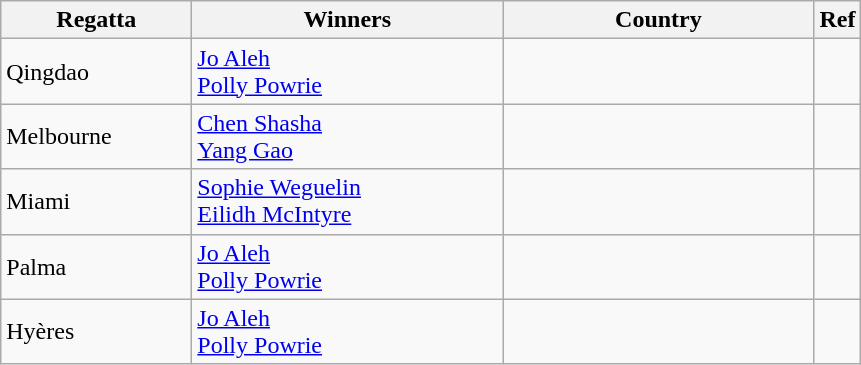<table class="wikitable">
<tr>
<th width=120>Regatta</th>
<th style="width:200px;">Winners</th>
<th style="width:200px;">Country</th>
<th>Ref</th>
</tr>
<tr>
<td>Qingdao</td>
<td><a href='#'>Jo Aleh</a><br><a href='#'>Polly Powrie</a></td>
<td></td>
<td></td>
</tr>
<tr>
<td>Melbourne</td>
<td><a href='#'>Chen Shasha</a><br><a href='#'>Yang Gao</a></td>
<td></td>
<td></td>
</tr>
<tr>
<td>Miami</td>
<td><a href='#'>Sophie Weguelin</a><br><a href='#'>Eilidh McIntyre</a></td>
<td></td>
<td></td>
</tr>
<tr>
<td>Palma</td>
<td><a href='#'>Jo Aleh</a><br><a href='#'>Polly Powrie</a></td>
<td></td>
<td></td>
</tr>
<tr>
<td>Hyères</td>
<td><a href='#'>Jo Aleh</a><br><a href='#'>Polly Powrie</a></td>
<td></td>
<td></td>
</tr>
</table>
